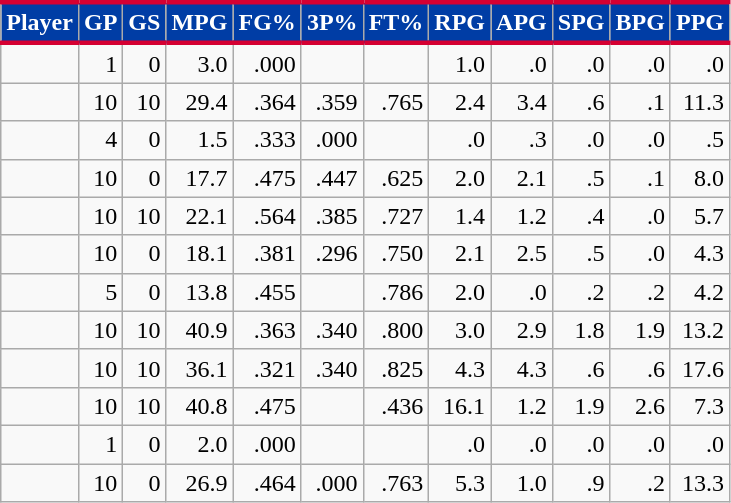<table class="wikitable sortable" style="text-align:right;">
<tr>
<th style="background:#003DA5; color:#FFFFFF; border-top:#D50032 3px solid; border-bottom:#D50032 3px solid;">Player</th>
<th style="background:#003DA5; color:#FFFFFF; border-top:#D50032 3px solid; border-bottom:#D50032 3px solid;">GP</th>
<th style="background:#003DA5; color:#FFFFFF; border-top:#D50032 3px solid; border-bottom:#D50032 3px solid;">GS</th>
<th style="background:#003DA5; color:#FFFFFF; border-top:#D50032 3px solid; border-bottom:#D50032 3px solid;">MPG</th>
<th style="background:#003DA5; color:#FFFFFF; border-top:#D50032 3px solid; border-bottom:#D50032 3px solid;">FG%</th>
<th style="background:#003DA5; color:#FFFFFF; border-top:#D50032 3px solid; border-bottom:#D50032 3px solid;">3P%</th>
<th style="background:#003DA5; color:#FFFFFF; border-top:#D50032 3px solid; border-bottom:#D50032 3px solid;">FT%</th>
<th style="background:#003DA5; color:#FFFFFF; border-top:#D50032 3px solid; border-bottom:#D50032 3px solid;">RPG</th>
<th style="background:#003DA5; color:#FFFFFF; border-top:#D50032 3px solid; border-bottom:#D50032 3px solid;">APG</th>
<th style="background:#003DA5; color:#FFFFFF; border-top:#D50032 3px solid; border-bottom:#D50032 3px solid;">SPG</th>
<th style="background:#003DA5; color:#FFFFFF; border-top:#D50032 3px solid; border-bottom:#D50032 3px solid;">BPG</th>
<th style="background:#003DA5; color:#FFFFFF; border-top:#D50032 3px solid; border-bottom:#D50032 3px solid;">PPG</th>
</tr>
<tr>
<td style="text-align:left;"></td>
<td>1</td>
<td>0</td>
<td>3.0</td>
<td>.000</td>
<td></td>
<td></td>
<td>1.0</td>
<td>.0</td>
<td>.0</td>
<td>.0</td>
<td>.0</td>
</tr>
<tr>
<td style="text-align:left;"></td>
<td>10</td>
<td>10</td>
<td>29.4</td>
<td>.364</td>
<td>.359</td>
<td>.765</td>
<td>2.4</td>
<td>3.4</td>
<td>.6</td>
<td>.1</td>
<td>11.3</td>
</tr>
<tr>
<td style="text-align:left;"></td>
<td>4</td>
<td>0</td>
<td>1.5</td>
<td>.333</td>
<td>.000</td>
<td></td>
<td>.0</td>
<td>.3</td>
<td>.0</td>
<td>.0</td>
<td>.5</td>
</tr>
<tr>
<td style="text-align:left;"></td>
<td>10</td>
<td>0</td>
<td>17.7</td>
<td>.475</td>
<td>.447</td>
<td>.625</td>
<td>2.0</td>
<td>2.1</td>
<td>.5</td>
<td>.1</td>
<td>8.0</td>
</tr>
<tr>
<td style="text-align:left;"></td>
<td>10</td>
<td>10</td>
<td>22.1</td>
<td>.564</td>
<td>.385</td>
<td>.727</td>
<td>1.4</td>
<td>1.2</td>
<td>.4</td>
<td>.0</td>
<td>5.7</td>
</tr>
<tr>
<td style="text-align:left;"></td>
<td>10</td>
<td>0</td>
<td>18.1</td>
<td>.381</td>
<td>.296</td>
<td>.750</td>
<td>2.1</td>
<td>2.5</td>
<td>.5</td>
<td>.0</td>
<td>4.3</td>
</tr>
<tr>
<td style="text-align:left;"></td>
<td>5</td>
<td>0</td>
<td>13.8</td>
<td>.455</td>
<td></td>
<td>.786</td>
<td>2.0</td>
<td>.0</td>
<td>.2</td>
<td>.2</td>
<td>4.2</td>
</tr>
<tr>
<td style="text-align:left;"></td>
<td>10</td>
<td>10</td>
<td>40.9</td>
<td>.363</td>
<td>.340</td>
<td>.800</td>
<td>3.0</td>
<td>2.9</td>
<td>1.8</td>
<td>1.9</td>
<td>13.2</td>
</tr>
<tr>
<td style="text-align:left;"></td>
<td>10</td>
<td>10</td>
<td>36.1</td>
<td>.321</td>
<td>.340</td>
<td>.825</td>
<td>4.3</td>
<td>4.3</td>
<td>.6</td>
<td>.6</td>
<td>17.6</td>
</tr>
<tr>
<td style="text-align:left;"></td>
<td>10</td>
<td>10</td>
<td>40.8</td>
<td>.475</td>
<td></td>
<td>.436</td>
<td>16.1</td>
<td>1.2</td>
<td>1.9</td>
<td>2.6</td>
<td>7.3</td>
</tr>
<tr>
<td style="text-align:left;"></td>
<td>1</td>
<td>0</td>
<td>2.0</td>
<td>.000</td>
<td></td>
<td></td>
<td>.0</td>
<td>.0</td>
<td>.0</td>
<td>.0</td>
<td>.0</td>
</tr>
<tr>
<td style="text-align:left;"></td>
<td>10</td>
<td>0</td>
<td>26.9</td>
<td>.464</td>
<td>.000</td>
<td>.763</td>
<td>5.3</td>
<td>1.0</td>
<td>.9</td>
<td>.2</td>
<td>13.3</td>
</tr>
</table>
